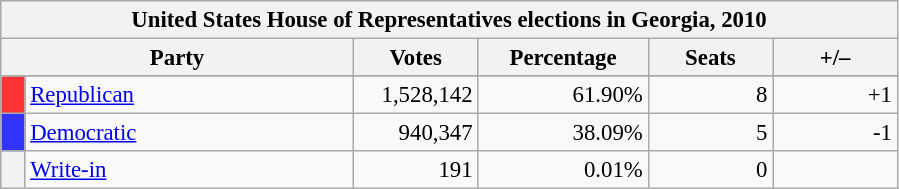<table class="wikitable" style="font-size: 95%;">
<tr style="background-color:#E9E9E9">
<th colspan="6">United States House of Representatives elections in Georgia, 2010</th>
</tr>
<tr bgcolor="#EEEEEE" align="center">
<th colspan=2 style="width: 15em">Party</th>
<th style="width: 5em">Votes</th>
<th style="width: 7em">Percentage</th>
<th style="width: 5em">Seats</th>
<th style="width: 5em">+/–</th>
</tr>
<tr>
</tr>
<tr>
<th style="background-color:#FF3333; width: 3px"></th>
<td style="width: 130px"><a href='#'>Republican</a></td>
<td align="right">1,528,142</td>
<td align="right">61.90%</td>
<td align="right">8</td>
<td align="right">+1</td>
</tr>
<tr>
<th style="background-color:#3333FF; width: 3px"></th>
<td style="width: 130px"><a href='#'>Democratic</a></td>
<td align="right">940,347</td>
<td align="right">38.09%</td>
<td align="right">5</td>
<td align="right">-1</td>
</tr>
<tr>
<th style="background-color:; width: 3px"></th>
<td style="width: 130px"><a href='#'>Write-in</a></td>
<td align="right">191</td>
<td align="right">0.01%</td>
<td align="right">0</td>
<td align="right"></td>
</tr>
</table>
